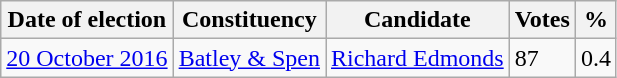<table class="wikitable">
<tr>
<th>Date of election</th>
<th>Constituency</th>
<th>Candidate</th>
<th>Votes</th>
<th>%</th>
</tr>
<tr>
<td><a href='#'>20 October 2016</a></td>
<td><a href='#'>Batley & Spen</a></td>
<td><a href='#'>Richard Edmonds</a></td>
<td>87</td>
<td>0.4</td>
</tr>
</table>
